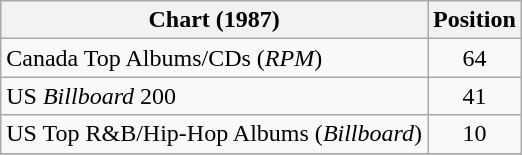<table class="wikitable sortable">
<tr>
<th align="left">Chart (1987)</th>
<th align="center">Position</th>
</tr>
<tr>
<td align="left">Canada Top Albums/CDs (<em>RPM</em>)</td>
<td align="center">64</td>
</tr>
<tr>
<td align="left">US <em>Billboard</em> 200</td>
<td align="center">41</td>
</tr>
<tr>
<td align="left">US Top R&B/Hip-Hop Albums  (<em>Billboard</em>)</td>
<td align="center">10</td>
</tr>
<tr>
</tr>
</table>
